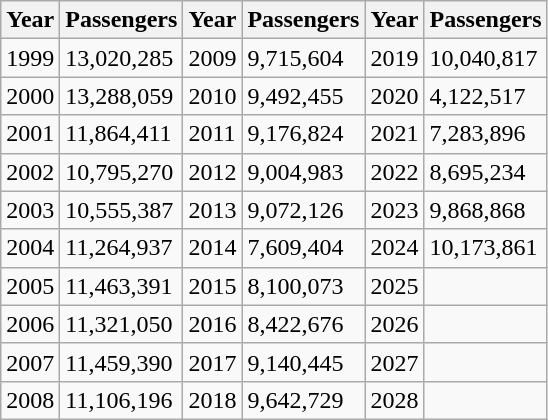<table class="wikitable">
<tr>
<th>Year</th>
<th>Passengers</th>
<th>Year</th>
<th>Passengers</th>
<th>Year</th>
<th>Passengers</th>
</tr>
<tr>
<td>1999</td>
<td>13,020,285</td>
<td>2009</td>
<td>9,715,604</td>
<td>2019</td>
<td>10,040,817</td>
</tr>
<tr>
<td>2000</td>
<td>13,288,059</td>
<td>2010</td>
<td>9,492,455</td>
<td>2020</td>
<td>4,122,517</td>
</tr>
<tr>
<td>2001</td>
<td>11,864,411</td>
<td>2011</td>
<td>9,176,824</td>
<td>2021</td>
<td>7,283,896</td>
</tr>
<tr>
<td>2002</td>
<td>10,795,270</td>
<td>2012</td>
<td>9,004,983</td>
<td>2022</td>
<td>8,695,234</td>
</tr>
<tr>
<td>2003</td>
<td>10,555,387</td>
<td>2013</td>
<td>9,072,126</td>
<td>2023</td>
<td>9,868,868</td>
</tr>
<tr>
<td>2004</td>
<td>11,264,937</td>
<td>2014</td>
<td>7,609,404</td>
<td>2024</td>
<td>10,173,861</td>
</tr>
<tr>
<td>2005</td>
<td>11,463,391</td>
<td>2015</td>
<td>8,100,073</td>
<td>2025</td>
<td></td>
</tr>
<tr>
<td>2006</td>
<td>11,321,050</td>
<td>2016</td>
<td>8,422,676</td>
<td>2026</td>
<td></td>
</tr>
<tr>
<td>2007</td>
<td>11,459,390</td>
<td>2017</td>
<td>9,140,445</td>
<td>2027</td>
<td></td>
</tr>
<tr>
<td>2008</td>
<td>11,106,196</td>
<td>2018</td>
<td>9,642,729</td>
<td>2028</td>
<td></td>
</tr>
</table>
